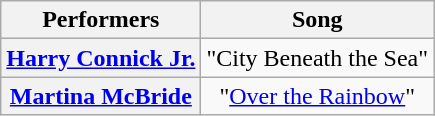<table class="wikitable unsortable" style="text-align:center;">
<tr>
<th scope="col">Performers</th>
<th scope="col">Song</th>
</tr>
<tr>
<th scope="row"><a href='#'>Harry Connick Jr.</a></th>
<td>"City Beneath the Sea"</td>
</tr>
<tr>
<th scope="row"><a href='#'>Martina McBride</a></th>
<td>"<a href='#'>Over the Rainbow</a>"</td>
</tr>
</table>
